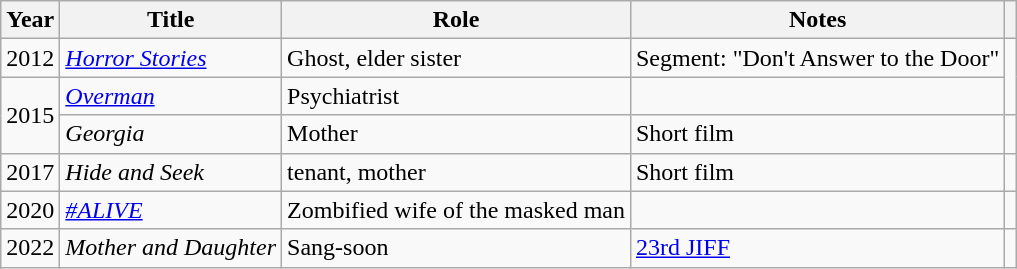<table class="wikitable sortable">
<tr>
<th>Year</th>
<th>Title</th>
<th>Role</th>
<th class="unsortable">Notes</th>
<th class="unsortable"></th>
</tr>
<tr>
<td>2012</td>
<td><em><a href='#'>Horror Stories</a></em></td>
<td>Ghost, elder sister</td>
<td>Segment: "Don't Answer to the Door"</td>
<td rowspan=2></td>
</tr>
<tr>
<td rowspan="2">2015</td>
<td><em><a href='#'>Overman</a></em></td>
<td>Psychiatrist</td>
<td></td>
</tr>
<tr>
<td><em>Georgia</em></td>
<td>Mother</td>
<td>Short film</td>
<td></td>
</tr>
<tr>
<td>2017</td>
<td><em>Hide and Seek</em></td>
<td>tenant, mother</td>
<td>Short film</td>
<td></td>
</tr>
<tr>
<td>2020</td>
<td><em><a href='#'>#ALIVE</a></em></td>
<td>Zombified wife of the masked man</td>
<td></td>
<td rowspan=1></td>
</tr>
<tr>
<td>2022</td>
<td><em>Mother and Daughter</em></td>
<td>Sang-soon</td>
<td><a href='#'>23rd JIFF</a></td>
<td></td>
</tr>
</table>
